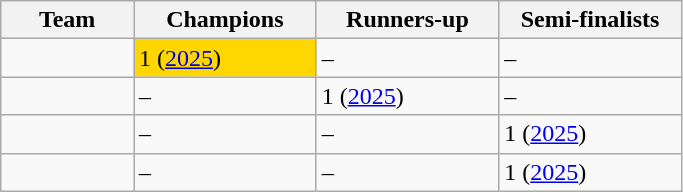<table class="wikitable">
<tr>
<th width=16%>Team</th>
<th width=22%>Champions</th>
<th width=22%>Runners-up</th>
<th width=22%>Semi-finalists</th>
</tr>
<tr>
<td></td>
<td bgcolor=gold>1 (<a href='#'>2025</a>)</td>
<td>–</td>
<td>–</td>
</tr>
<tr>
<td></td>
<td>–</td>
<td>1 (<a href='#'>2025</a>)</td>
<td>–</td>
</tr>
<tr>
<td></td>
<td>–</td>
<td>–</td>
<td>1 (<a href='#'>2025</a>)</td>
</tr>
<tr>
<td></td>
<td>–</td>
<td>–</td>
<td>1 (<a href='#'>2025</a>)</td>
</tr>
</table>
